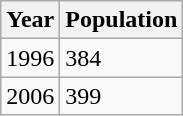<table class="wikitable">
<tr>
<th>Year</th>
<th>Population</th>
</tr>
<tr>
<td>1996</td>
<td>384</td>
</tr>
<tr>
<td>2006</td>
<td>399</td>
</tr>
</table>
